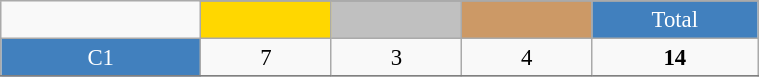<table class="wikitable"  style="font-size:95%; text-align:center; border:gray solid 1px; width:40%;">
<tr>
<td rowspan="2" style="width:3%;"></td>
</tr>
<tr>
<td style="width:2%;" bgcolor=gold></td>
<td style="width:2%;" bgcolor=silver></td>
<td style="width:2%;" bgcolor=cc9966></td>
<td style="width:2%; background-color:#4180be; color:white;">Total</td>
</tr>
<tr>
<td style="background-color:#4180be; color:white;">C1</td>
<td>7</td>
<td>3</td>
<td>4</td>
<td><strong>14</strong></td>
</tr>
<tr>
</tr>
</table>
